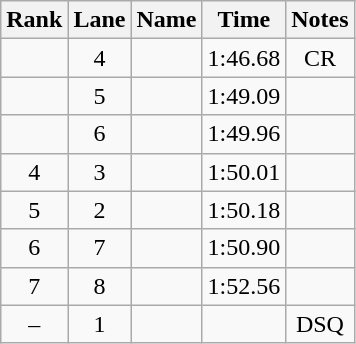<table class="wikitable sortable" style="text-align:center">
<tr>
<th>Rank</th>
<th>Lane</th>
<th>Name</th>
<th>Time</th>
<th>Notes</th>
</tr>
<tr>
<td></td>
<td>4</td>
<td align=left></td>
<td>1:46.68</td>
<td>CR</td>
</tr>
<tr>
<td></td>
<td>5</td>
<td align=left></td>
<td>1:49.09</td>
<td></td>
</tr>
<tr>
<td></td>
<td>6</td>
<td align=left></td>
<td>1:49.96</td>
<td></td>
</tr>
<tr>
<td>4</td>
<td>3</td>
<td align=left></td>
<td>1:50.01</td>
<td></td>
</tr>
<tr>
<td>5</td>
<td>2</td>
<td align=left></td>
<td>1:50.18</td>
<td></td>
</tr>
<tr>
<td>6</td>
<td>7</td>
<td align=left></td>
<td>1:50.90</td>
<td></td>
</tr>
<tr>
<td>7</td>
<td>8</td>
<td align=left></td>
<td>1:52.56</td>
<td></td>
</tr>
<tr>
<td>–</td>
<td>1</td>
<td align=left></td>
<td></td>
<td>DSQ</td>
</tr>
</table>
